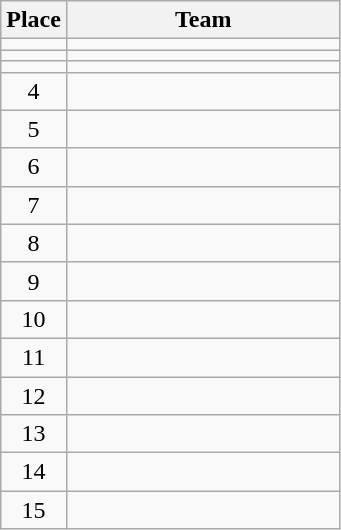<table class="wikitable" style="text-align:center;">
<tr>
<th width=30>Place</th>
<th width=175>Team</th>
</tr>
<tr>
<td></td>
<td align="left"></td>
</tr>
<tr>
<td></td>
<td align="left"></td>
</tr>
<tr>
<td></td>
<td align="left"></td>
</tr>
<tr>
<td>4</td>
<td align="left"></td>
</tr>
<tr>
<td>5</td>
<td align="left"></td>
</tr>
<tr>
<td>6</td>
<td align="left"></td>
</tr>
<tr>
<td>7</td>
<td align="left"></td>
</tr>
<tr>
<td>8</td>
<td align="left"></td>
</tr>
<tr>
<td>9</td>
<td align="left"></td>
</tr>
<tr>
<td>10</td>
<td align="left"></td>
</tr>
<tr>
<td>11</td>
<td align="left"></td>
</tr>
<tr>
<td>12</td>
<td align="left"></td>
</tr>
<tr>
<td>13</td>
<td align="left"></td>
</tr>
<tr>
<td>14</td>
<td align="left"></td>
</tr>
<tr>
<td>15</td>
<td align="left"></td>
</tr>
</table>
